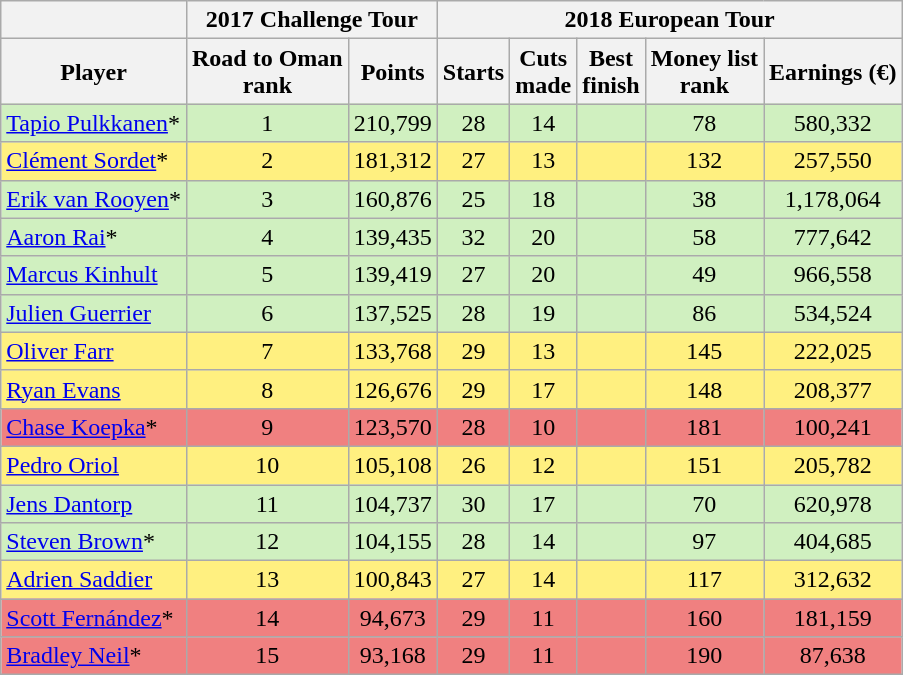<table class="wikitable sortable" style="text-align:center">
<tr>
<th></th>
<th colspan=2>2017 Challenge Tour</th>
<th colspan=6>2018 European Tour</th>
</tr>
<tr>
<th>Player</th>
<th>Road to Oman<br>rank</th>
<th>Points</th>
<th>Starts</th>
<th>Cuts<br>made</th>
<th>Best<br>finish</th>
<th>Money list<br>rank</th>
<th>Earnings (€)</th>
</tr>
<tr style="background:#D0F0C0;">
<td align=left> <a href='#'>Tapio Pulkkanen</a>*</td>
<td>1</td>
<td>210,799</td>
<td>28</td>
<td>14</td>
<td></td>
<td>78</td>
<td>580,332</td>
</tr>
<tr style="background:#FFF080;">
<td align=left> <a href='#'>Clément Sordet</a>*</td>
<td>2</td>
<td>181,312</td>
<td>27</td>
<td>13</td>
<td></td>
<td>132</td>
<td>257,550</td>
</tr>
<tr style="background:#D0F0C0;">
<td align=left> <a href='#'>Erik van Rooyen</a>*</td>
<td>3</td>
<td>160,876</td>
<td>25</td>
<td>18</td>
<td></td>
<td>38</td>
<td>1,178,064</td>
</tr>
<tr style="background:#D0F0C0;">
<td align=left> <a href='#'>Aaron Rai</a>*</td>
<td>4</td>
<td>139,435</td>
<td>32</td>
<td>20</td>
<td></td>
<td>58</td>
<td>777,642</td>
</tr>
<tr style="background:#D0F0C0;">
<td align=left> <a href='#'>Marcus Kinhult</a></td>
<td>5</td>
<td>139,419</td>
<td>27</td>
<td>20</td>
<td></td>
<td>49</td>
<td>966,558</td>
</tr>
<tr style="background:#D0F0C0;">
<td align=left> <a href='#'>Julien Guerrier</a></td>
<td>6</td>
<td>137,525</td>
<td>28</td>
<td>19</td>
<td></td>
<td>86</td>
<td>534,524</td>
</tr>
<tr style="background:#FFF080;">
<td align=left> <a href='#'>Oliver Farr</a></td>
<td>7</td>
<td>133,768</td>
<td>29</td>
<td>13</td>
<td></td>
<td>145</td>
<td>222,025</td>
</tr>
<tr style="background:#FFF080;">
<td align=left> <a href='#'>Ryan Evans</a></td>
<td>8</td>
<td>126,676</td>
<td>29</td>
<td>17</td>
<td></td>
<td>148</td>
<td>208,377</td>
</tr>
<tr style="background:#F08080;">
<td align=left> <a href='#'>Chase Koepka</a>*</td>
<td>9</td>
<td>123,570</td>
<td>28</td>
<td>10</td>
<td></td>
<td>181</td>
<td>100,241</td>
</tr>
<tr style="background:#FFF080;">
<td align=left> <a href='#'>Pedro Oriol</a></td>
<td>10</td>
<td>105,108</td>
<td>26</td>
<td>12</td>
<td></td>
<td>151</td>
<td>205,782</td>
</tr>
<tr style="background:#D0F0C0;">
<td align=left> <a href='#'>Jens Dantorp</a></td>
<td>11</td>
<td>104,737</td>
<td>30</td>
<td>17</td>
<td></td>
<td>70</td>
<td>620,978</td>
</tr>
<tr style="background:#D0F0C0;">
<td align=left> <a href='#'>Steven Brown</a>*</td>
<td>12</td>
<td>104,155</td>
<td>28</td>
<td>14</td>
<td></td>
<td>97</td>
<td>404,685</td>
</tr>
<tr style="background:#FFF080;">
<td align=left> <a href='#'>Adrien Saddier</a></td>
<td>13</td>
<td>100,843</td>
<td>27</td>
<td>14</td>
<td></td>
<td>117</td>
<td>312,632</td>
</tr>
<tr style="background:#F08080;">
<td align=left> <a href='#'>Scott Fernández</a>*</td>
<td>14</td>
<td>94,673</td>
<td>29</td>
<td>11</td>
<td></td>
<td>160</td>
<td>181,159</td>
</tr>
<tr style="background:#F08080;">
<td align=left> <a href='#'>Bradley Neil</a>*</td>
<td>15</td>
<td>93,168</td>
<td>29</td>
<td>11</td>
<td></td>
<td>190</td>
<td>87,638</td>
</tr>
</table>
